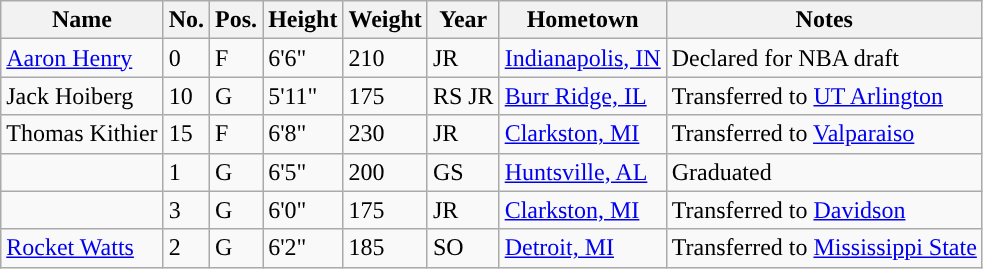<table class="wikitable sortable" border="1">
<tr align=center>
<th>Name</th>
<th>No.</th>
<th>Pos.</th>
<th>Height</th>
<th>Weight</th>
<th>Year</th>
<th>Hometown</th>
<th>Notes</th>
</tr>
<tr>
<td><a href='#'>Aaron Henry</a></td>
<td>0</td>
<td>F</td>
<td>6'6"</td>
<td>210</td>
<td>JR</td>
<td><a href='#'>Indianapolis, IN</a></td>
<td>Declared for NBA draft</td>
</tr>
<tr>
<td>Jack Hoiberg</td>
<td>10</td>
<td>G</td>
<td>5'11"</td>
<td>175</td>
<td>RS JR</td>
<td><a href='#'>Burr Ridge, IL</a></td>
<td>Transferred to <a href='#'>UT Arlington</a></td>
</tr>
<tr>
<td>Thomas Kithier</td>
<td>15</td>
<td>F</td>
<td>6'8"</td>
<td>230</td>
<td>JR</td>
<td><a href='#'>Clarkston, MI</a></td>
<td>Transferred to <a href='#'>Valparaiso</a></td>
</tr>
<tr>
<td></td>
<td>1</td>
<td>G</td>
<td>6'5"</td>
<td>200</td>
<td>GS</td>
<td><a href='#'>Huntsville, AL</a></td>
<td>Graduated</td>
</tr>
<tr>
<td></td>
<td>3</td>
<td>G</td>
<td>6'0"</td>
<td>175</td>
<td>JR</td>
<td><a href='#'>Clarkston, MI</a></td>
<td>Transferred to <a href='#'>Davidson</a></td>
</tr>
<tr>
<td><a href='#'>Rocket Watts</a></td>
<td>2</td>
<td>G</td>
<td>6'2"</td>
<td>185</td>
<td>SO</td>
<td><a href='#'>Detroit, MI</a></td>
<td>Transferred to <a href='#'>Mississippi State</a></td>
</tr>
</table>
